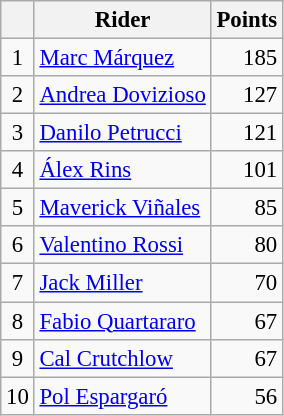<table class="wikitable" style="font-size: 95%;">
<tr>
<th></th>
<th>Rider</th>
<th>Points</th>
</tr>
<tr>
<td align=center>1</td>
<td> <a href='#'>Marc Márquez</a></td>
<td align=right>185</td>
</tr>
<tr>
<td align=center>2</td>
<td> <a href='#'>Andrea Dovizioso</a></td>
<td align=right>127</td>
</tr>
<tr>
<td align=center>3</td>
<td> <a href='#'>Danilo Petrucci</a></td>
<td align=right>121</td>
</tr>
<tr>
<td align=center>4</td>
<td> <a href='#'>Álex Rins</a></td>
<td align=right>101</td>
</tr>
<tr>
<td align=center>5</td>
<td> <a href='#'>Maverick Viñales</a></td>
<td align=right>85</td>
</tr>
<tr>
<td align=center>6</td>
<td> <a href='#'>Valentino Rossi</a></td>
<td align=right>80</td>
</tr>
<tr>
<td align=center>7</td>
<td> <a href='#'>Jack Miller</a></td>
<td align=right>70</td>
</tr>
<tr>
<td align=center>8</td>
<td> <a href='#'>Fabio Quartararo</a></td>
<td align=right>67</td>
</tr>
<tr>
<td align=center>9</td>
<td> <a href='#'>Cal Crutchlow</a></td>
<td align=right>67</td>
</tr>
<tr>
<td align=center>10</td>
<td> <a href='#'>Pol Espargaró</a></td>
<td align=right>56</td>
</tr>
</table>
